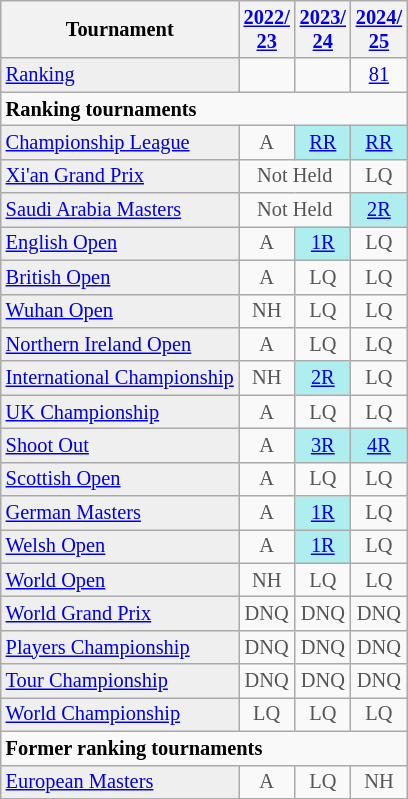<table class="wikitable" style="font-size:85%;">
<tr>
<th>Tournament</th>
<th><a href='#'>2022/<br>23</a></th>
<th><a href='#'>2023/<br>24</a></th>
<th><a href='#'>2024/<br>25</a></th>
</tr>
<tr>
<td style="background:#EFEFEF;"><a href='#'>Ranking</a></td>
<td align="center"></td>
<td align="center"></td>
<td align="center"><a href='#'>81</a></td>
</tr>
<tr>
<td colspan="10"><strong>Ranking tournaments</strong></td>
</tr>
<tr>
<td style="background:#EFEFEF;"><a href='#'>Championship League</a></td>
<td align="center" style="color:#555555;">A</td>
<td align="center" style="background:#afeeee;"><a href='#'>RR</a></td>
<td align="center" style="background:#afeeee;"><a href='#'>RR</a></td>
</tr>
<tr>
<td style="background:#EFEFEF;"><a href='#'>Xi'an Grand Prix</a></td>
<td align="center" colspan="2" style="color:#555555;">Not Held</td>
<td align="center" style="color:#555555;">LQ</td>
</tr>
<tr>
<td style="background:#EFEFEF;"><a href='#'>Saudi Arabia Masters</a></td>
<td align="center" colspan="2" style="color:#555555;">Not Held</td>
<td align="center" style="background:#afeeee;"><a href='#'>2R</a></td>
</tr>
<tr>
<td style="background:#EFEFEF;"><a href='#'>English Open</a></td>
<td align="center" style="color:#555555;">A</td>
<td align="center" style="background:#afeeee;"><a href='#'>1R</a></td>
<td align="center" style="color:#555555;">LQ</td>
</tr>
<tr>
<td style="background:#EFEFEF;"><a href='#'>British Open</a></td>
<td align="center" style="color:#555555;">A</td>
<td align="center" style="color:#555555;">LQ</td>
<td align="center" style="color:#555555;">LQ</td>
</tr>
<tr>
<td style="background:#EFEFEF;"><a href='#'>Wuhan Open</a></td>
<td align="center" style="color:#555555;">NH</td>
<td align="center" style="color:#555555;">LQ</td>
<td align="center" style="color:#555555;">LQ</td>
</tr>
<tr>
<td style="background:#EFEFEF;"><a href='#'>Northern Ireland Open</a></td>
<td align="center" style="color:#555555;">A</td>
<td align="center" style="color:#555555;">LQ</td>
<td align="center" style="color:#555555;">LQ</td>
</tr>
<tr>
<td style="background:#EFEFEF;"><a href='#'>International Championship</a></td>
<td align="center" style="color:#555555;">NH</td>
<td align="center" style="background:#afeeee;"><a href='#'>2R</a></td>
<td align="center" style="color:#555555;">LQ</td>
</tr>
<tr>
<td style="background:#EFEFEF;"><a href='#'>UK Championship</a></td>
<td align="center" style="color:#555555;">A</td>
<td align="center" style="color:#555555;">LQ</td>
<td align="center" style="color:#555555;">LQ</td>
</tr>
<tr>
<td style="background:#EFEFEF;"><a href='#'>Shoot Out</a></td>
<td align="center" style="color:#555555;">A</td>
<td align="center" style="background:#afeeee;"><a href='#'>3R</a></td>
<td align="center" style="background:#afeeee;"><a href='#'>4R</a></td>
</tr>
<tr>
<td style="background:#EFEFEF;"><a href='#'>Scottish Open</a></td>
<td align="center" style="color:#555555;">A</td>
<td align="center" style="color:#555555;">LQ</td>
<td align="center" style="color:#555555;">LQ</td>
</tr>
<tr>
<td style="background:#EFEFEF;"><a href='#'>German Masters</a></td>
<td align="center" style="color:#555555;">A</td>
<td align="center" style="background:#afeeee;"><a href='#'>1R</a></td>
<td align="center" style="color:#555555;">LQ</td>
</tr>
<tr>
<td style="background:#EFEFEF;"><a href='#'>Welsh Open</a></td>
<td align="center" style="color:#555555;">A</td>
<td align="center" style="background:#afeeee;"><a href='#'>1R</a></td>
<td align="center" style="color:#555555;">LQ</td>
</tr>
<tr>
<td style="background:#EFEFEF;"><a href='#'>World Open</a></td>
<td align="center" style="color:#555555;">NH</td>
<td align="center" style="color:#555555;">LQ</td>
<td align="center" style="color:#555555;">LQ</td>
</tr>
<tr>
<td style="background:#EFEFEF;"><a href='#'>World Grand Prix</a></td>
<td align="center" style="color:#555555;">DNQ</td>
<td align="center" style="color:#555555;">DNQ</td>
<td align="center" style="color:#555555;">DNQ</td>
</tr>
<tr>
<td style="background:#EFEFEF;"><a href='#'>Players Championship</a></td>
<td align="center" style="color:#555555;">DNQ</td>
<td align="center" style="color:#555555;">DNQ</td>
<td align="center" style="color:#555555;">DNQ</td>
</tr>
<tr>
<td style="background:#EFEFEF;"><a href='#'>Tour Championship</a></td>
<td align="center" style="color:#555555;">DNQ</td>
<td align="center" style="color:#555555;">DNQ</td>
<td align="center" style="color:#555555;">DNQ</td>
</tr>
<tr>
<td style="background:#EFEFEF;"><a href='#'>World Championship</a></td>
<td align="center" style="color:#555555;">LQ</td>
<td align="center" style="color:#555555;">LQ</td>
<td align="center" style="color:#555555;">LQ</td>
</tr>
<tr>
<td colspan="10"><strong>Former ranking tournaments</strong></td>
</tr>
<tr>
<td style="background:#EFEFEF;"><a href='#'>European Masters</a></td>
<td align="center" style="color:#555555;">A</td>
<td align="center" style="color:#555555;">LQ</td>
<td align="center" style="color:#555555;">NH</td>
</tr>
</table>
